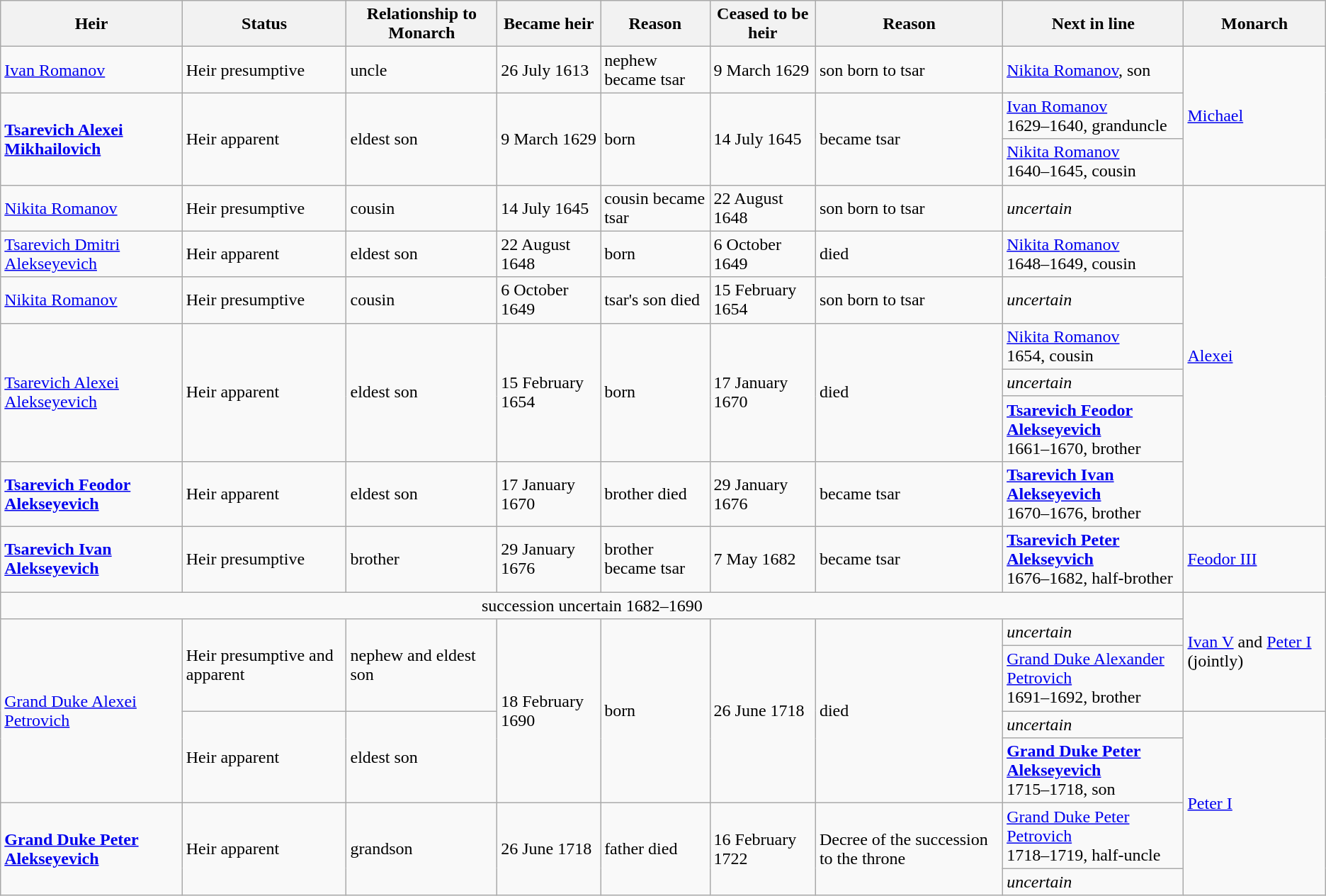<table class="wikitable">
<tr>
<th>Heir</th>
<th>Status</th>
<th>Relationship to Monarch</th>
<th>Became heir</th>
<th>Reason</th>
<th>Ceased to be heir</th>
<th>Reason</th>
<th>Next in line</th>
<th>Monarch</th>
</tr>
<tr>
<td><a href='#'>Ivan Romanov</a></td>
<td>Heir presumptive</td>
<td>uncle</td>
<td>26 July 1613</td>
<td>nephew became tsar</td>
<td>9 March 1629</td>
<td>son born to tsar</td>
<td><a href='#'>Nikita Romanov</a>, son</td>
<td rowspan="3"><a href='#'>Michael</a></td>
</tr>
<tr>
<td rowspan="2"><strong><a href='#'>Tsarevich Alexei Mikhailovich</a></strong></td>
<td rowspan="2">Heir apparent</td>
<td rowspan="2">eldest son</td>
<td rowspan="2">9 March 1629</td>
<td rowspan="2">born</td>
<td rowspan="2">14 July 1645</td>
<td rowspan="2">became tsar</td>
<td><a href='#'>Ivan Romanov</a><br>1629–1640, granduncle</td>
</tr>
<tr>
<td><a href='#'>Nikita Romanov</a><br>1640–1645, cousin</td>
</tr>
<tr>
<td><a href='#'>Nikita Romanov</a></td>
<td>Heir presumptive</td>
<td>cousin</td>
<td>14 July 1645</td>
<td>cousin became tsar</td>
<td>22 August 1648</td>
<td>son born to tsar</td>
<td><em>uncertain</em></td>
<td rowspan="7"><a href='#'>Alexei</a></td>
</tr>
<tr>
<td><a href='#'>Tsarevich Dmitri Alekseyevich</a></td>
<td>Heir apparent</td>
<td>eldest son</td>
<td>22 August 1648</td>
<td>born</td>
<td>6 October 1649</td>
<td>died</td>
<td><a href='#'>Nikita Romanov</a><br>1648–1649, cousin</td>
</tr>
<tr>
<td><a href='#'>Nikita Romanov</a></td>
<td>Heir presumptive</td>
<td>cousin</td>
<td>6 October 1649</td>
<td>tsar's son died</td>
<td>15 February 1654</td>
<td>son born to tsar</td>
<td><em>uncertain</em></td>
</tr>
<tr>
<td rowspan="3"><a href='#'>Tsarevich Alexei Alekseyevich</a></td>
<td rowspan="3">Heir apparent</td>
<td rowspan="3">eldest son</td>
<td rowspan="3">15 February 1654</td>
<td rowspan="3">born</td>
<td rowspan="3">17 January 1670</td>
<td rowspan="3">died</td>
<td><a href='#'>Nikita Romanov</a><br>1654, cousin</td>
</tr>
<tr>
<td><em>uncertain</em></td>
</tr>
<tr>
<td><strong><a href='#'>Tsarevich Feodor Alekseyevich</a></strong><br>1661–1670, brother</td>
</tr>
<tr>
<td><strong><a href='#'>Tsarevich Feodor Alekseyevich</a></strong></td>
<td>Heir apparent</td>
<td>eldest son</td>
<td>17 January 1670</td>
<td>brother died</td>
<td>29 January 1676</td>
<td>became tsar</td>
<td><strong><a href='#'>Tsarevich Ivan Alekseyevich</a></strong><br>1670–1676, brother</td>
</tr>
<tr>
<td><strong><a href='#'>Tsarevich Ivan Alekseyevich</a></strong></td>
<td>Heir presumptive</td>
<td>brother</td>
<td>29 January 1676</td>
<td>brother became tsar</td>
<td>7 May 1682</td>
<td>became tsar</td>
<td><strong><a href='#'>Tsarevich Peter Alekseyvich</a></strong><br>1676–1682, half-brother</td>
<td><a href='#'>Feodor III</a></td>
</tr>
<tr>
<td colspan="8" align="center">succession uncertain 1682–1690</td>
<td rowspan="4"><a href='#'>Ivan V</a> and <a href='#'>Peter I</a> (jointly)</td>
</tr>
<tr>
<td rowspan="5"><a href='#'>Grand Duke Alexei Petrovich</a></td>
<td rowspan="3">Heir presumptive and apparent</td>
<td rowspan="3">nephew and eldest son</td>
<td rowspan="5">18 February 1690</td>
<td rowspan="5">born</td>
<td rowspan="5">26 June 1718</td>
<td rowspan="5">died</td>
<td><em>uncertain</em></td>
</tr>
<tr>
<td><a href='#'>Grand Duke Alexander Petrovich</a><br>1691–1692, brother</td>
</tr>
<tr>
<td rowspan="2"><em>uncertain</em></td>
</tr>
<tr>
<td rowspan="2">Heir apparent</td>
<td rowspan="2">eldest son</td>
<td rowspan="4"><a href='#'>Peter I</a></td>
</tr>
<tr>
<td><strong><a href='#'>Grand Duke Peter Alekseyevich</a></strong><br>1715–1718, son</td>
</tr>
<tr>
<td rowspan="2"><strong><a href='#'>Grand Duke Peter Alekseyevich</a></strong></td>
<td rowspan="2">Heir apparent</td>
<td rowspan="2">grandson</td>
<td rowspan="2">26 June 1718</td>
<td rowspan="2">father died</td>
<td rowspan="2">16 February 1722</td>
<td rowspan="2">Decree of the succession to the throne</td>
<td><a href='#'>Grand Duke Peter Petrovich</a><br>1718–1719, half-uncle</td>
</tr>
<tr>
<td><em>uncertain</em></td>
</tr>
</table>
